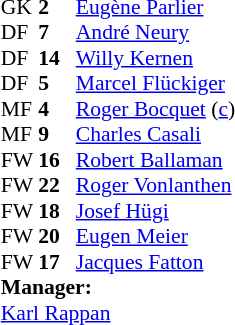<table style="font-size:90%; margin:0.2em auto;" cellspacing="0" cellpadding="0">
<tr>
<th width="25"></th>
<th width="25"></th>
<td></td>
</tr>
<tr>
<td>GK</td>
<td><strong> 2</strong></td>
<td><a href='#'>Eugène Parlier</a></td>
</tr>
<tr>
<td>DF</td>
<td><strong> 7</strong></td>
<td><a href='#'>André Neury</a></td>
</tr>
<tr>
<td>DF</td>
<td><strong> 14</strong></td>
<td><a href='#'>Willy Kernen</a></td>
</tr>
<tr>
<td>DF</td>
<td><strong> 5</strong></td>
<td><a href='#'>Marcel Flückiger</a></td>
</tr>
<tr>
<td>MF</td>
<td><strong> 4</strong></td>
<td><a href='#'>Roger Bocquet</a> (<a href='#'>c</a>)</td>
</tr>
<tr>
<td>MF</td>
<td><strong> 9</strong></td>
<td><a href='#'>Charles Casali</a></td>
</tr>
<tr>
<td>FW</td>
<td><strong>16</strong></td>
<td><a href='#'>Robert Ballaman</a></td>
</tr>
<tr>
<td>FW</td>
<td><strong>22</strong></td>
<td><a href='#'>Roger Vonlanthen</a></td>
</tr>
<tr>
<td>FW</td>
<td><strong>18</strong></td>
<td><a href='#'>Josef Hügi</a></td>
</tr>
<tr>
<td>FW</td>
<td><strong>20</strong></td>
<td><a href='#'>Eugen Meier</a></td>
</tr>
<tr>
<td>FW</td>
<td><strong>17</strong></td>
<td><a href='#'>Jacques Fatton</a></td>
</tr>
<tr>
<td colspan=3><strong>Manager:</strong></td>
</tr>
<tr>
<td colspan=4> <a href='#'>Karl Rappan</a></td>
</tr>
</table>
